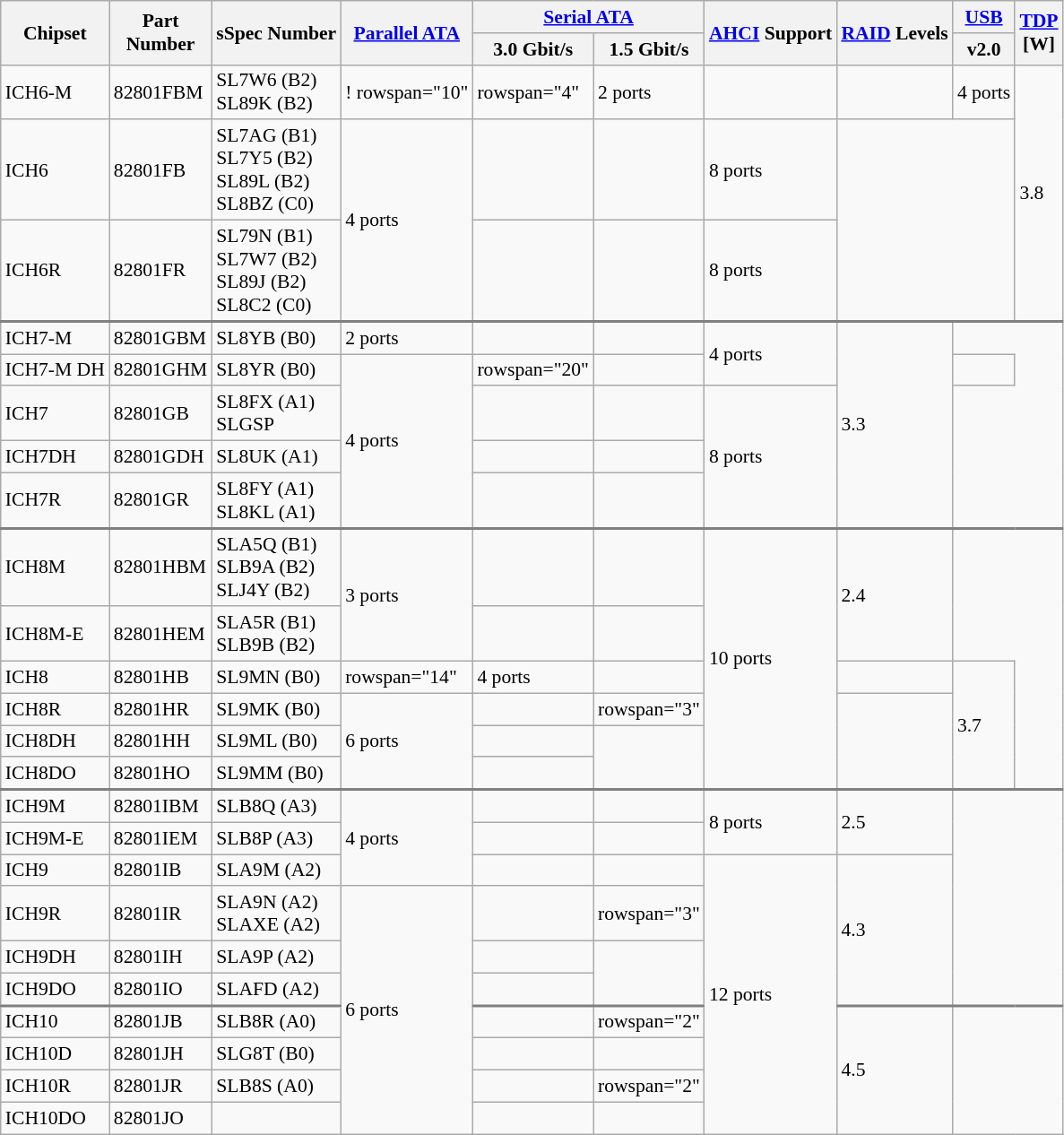<table class="wikitable" style="font-size: 90%;">
<tr>
<th rowspan="2">Chipset</th>
<th rowspan="2">Part<br>Number</th>
<th rowspan="2">sSpec Number</th>
<th rowspan="2"><a href='#'>Parallel ATA</a></th>
<th colspan="2"><a href='#'>Serial ATA</a></th>
<th rowspan="2"><a href='#'>AHCI</a> Support</th>
<th rowspan="2"><a href='#'>RAID</a> Levels</th>
<th><a href='#'>USB</a></th>
<th rowspan="2"><a href='#'>TDP</a><br>[W]</th>
</tr>
<tr>
<th>3.0 Gbit/s</th>
<th>1.5 Gbit/s</th>
<th>v2.0</th>
</tr>
<tr>
<td>ICH6-M</td>
<td>82801FBM</td>
<td>SL7W6 (B2)<br>SL89K (B2)</td>
<td>! rowspan="10" </td>
<td>rowspan="4" </td>
<td>2 ports</td>
<td></td>
<td></td>
<td>4 ports</td>
<td rowspan="3">3.8</td>
</tr>
<tr>
<td>ICH6</td>
<td>82801FB</td>
<td>SL7AG (B1)<br>SL7Y5 (B2)<br>SL89L (B2)<br>SL8BZ (C0)</td>
<td rowspan="2">4 ports</td>
<td></td>
<td></td>
<td>8 ports</td>
</tr>
<tr>
<td>ICH6R</td>
<td>82801FR</td>
<td>SL79N (B1)<br>SL7W7 (B2)<br>SL89J (B2)<br>SL8C2 (C0)</td>
<td></td>
<td></td>
<td>8 ports</td>
</tr>
<tr style="border-top:2px solid gray;">
<td>ICH7-M</td>
<td>82801GBM</td>
<td>SL8YB (B0)</td>
<td>2 ports</td>
<td></td>
<td></td>
<td rowspan="2">4 ports</td>
<td rowspan="5">3.3</td>
</tr>
<tr>
<td>ICH7-M DH</td>
<td>82801GHM</td>
<td>SL8YR (B0)</td>
<td rowspan="4">4 ports</td>
<td>rowspan="20" </td>
<td></td>
<td></td>
</tr>
<tr>
<td>ICH7</td>
<td>82801GB</td>
<td>SL8FX (A1)<br>SLGSP</td>
<td></td>
<td></td>
<td rowspan="3">8 ports</td>
</tr>
<tr>
<td>ICH7DH</td>
<td>82801GDH</td>
<td>SL8UK (A1)</td>
<td></td>
<td></td>
</tr>
<tr>
<td>ICH7R</td>
<td>82801GR</td>
<td>SL8FY (A1)<br>SL8KL (A1)</td>
<td></td>
<td></td>
</tr>
<tr style="border-top:2px solid gray;">
<td>ICH8M</td>
<td>82801HBM</td>
<td>SLA5Q (B1)<br>SLB9A (B2)<br>SLJ4Y (B2)</td>
<td rowspan="2">3 ports</td>
<td></td>
<td></td>
<td rowspan="6">10 ports</td>
<td rowspan="2">2.4</td>
</tr>
<tr>
<td>ICH8M-E</td>
<td>82801HEM</td>
<td>SLA5R (B1)<br>SLB9B (B2)</td>
<td></td>
<td></td>
</tr>
<tr>
<td>ICH8</td>
<td>82801HB</td>
<td>SL9MN (B0)</td>
<td>rowspan="14" </td>
<td>4 ports</td>
<td></td>
<td></td>
<td rowspan="4">3.7</td>
</tr>
<tr>
<td>ICH8R</td>
<td>82801HR</td>
<td>SL9MK (B0)</td>
<td rowspan="3">6 ports</td>
<td></td>
<td>rowspan="3" </td>
</tr>
<tr>
<td>ICH8DH</td>
<td>82801HH</td>
<td>SL9ML (B0)</td>
<td></td>
</tr>
<tr>
<td>ICH8DO</td>
<td>82801HO</td>
<td>SL9MM (B0)</td>
<td></td>
</tr>
<tr style="border-top:2px solid gray;">
<td>ICH9M</td>
<td>82801IBM</td>
<td>SLB8Q (A3)</td>
<td rowspan="3">4 ports</td>
<td></td>
<td></td>
<td rowspan="2">8 ports</td>
<td rowspan="2">2.5</td>
</tr>
<tr>
<td>ICH9M-E</td>
<td>82801IEM</td>
<td>SLB8P (A3)</td>
<td></td>
<td></td>
</tr>
<tr>
<td>ICH9</td>
<td>82801IB</td>
<td>SLA9M (A2)</td>
<td></td>
<td></td>
<td rowspan="8">12 ports</td>
<td rowspan="4">4.3</td>
</tr>
<tr>
<td>ICH9R</td>
<td>82801IR</td>
<td>SLA9N (A2)<br>SLAXE (A2)</td>
<td rowspan="7">6 ports</td>
<td></td>
<td>rowspan="3" </td>
</tr>
<tr>
<td>ICH9DH</td>
<td>82801IH</td>
<td>SLA9P (A2)</td>
<td></td>
</tr>
<tr>
<td>ICH9DO</td>
<td>82801IO</td>
<td>SLAFD (A2)</td>
<td></td>
</tr>
<tr style="border-top:2px solid gray;">
<td>ICH10</td>
<td>82801JB</td>
<td>SLB8R (A0)</td>
<td></td>
<td>rowspan="2" </td>
<td rowspan="4">4.5</td>
</tr>
<tr>
<td>ICH10D</td>
<td>82801JH</td>
<td>SLG8T (B0)</td>
<td></td>
</tr>
<tr>
<td>ICH10R</td>
<td>82801JR</td>
<td>SLB8S (A0)</td>
<td></td>
<td>rowspan="2" </td>
</tr>
<tr>
<td>ICH10DO</td>
<td>82801JO</td>
<td></td>
<td></td>
</tr>
</table>
